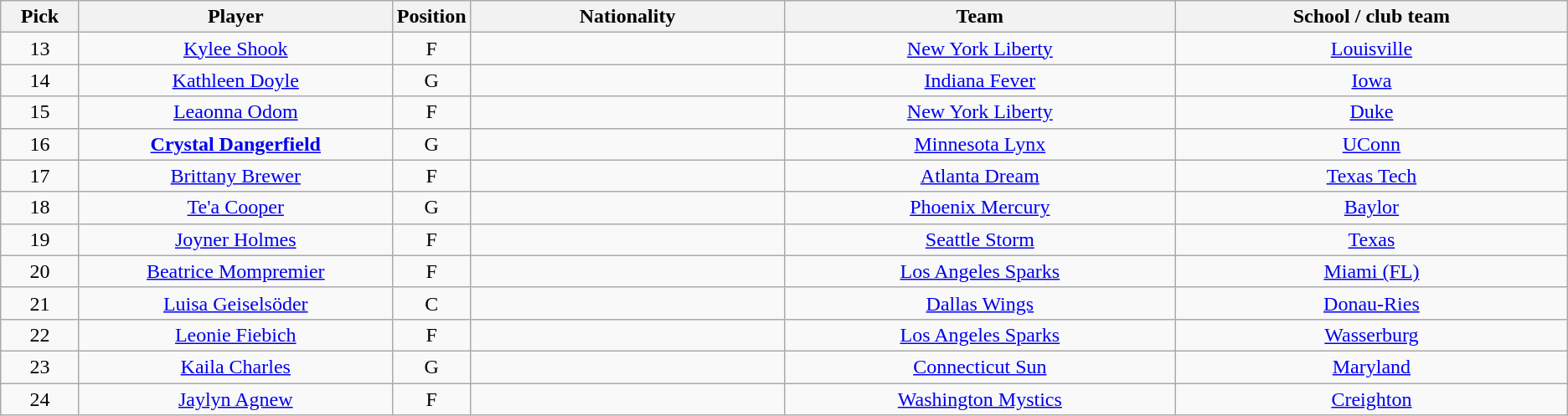<table class="wikitable sortable" style="text-align:center;">
<tr>
<th style="width:5%;">Pick</th>
<th style="width:20%;">Player</th>
<th style="width:5%;">Position</th>
<th style="width:20%;">Nationality</th>
<th style="width:25%;">Team</th>
<th style="width:25%;">School / club team</th>
</tr>
<tr>
<td>13</td>
<td><a href='#'>Kylee Shook</a></td>
<td>F</td>
<td></td>
<td><a href='#'>New York Liberty</a> </td>
<td><a href='#'>Louisville</a></td>
</tr>
<tr>
<td>14</td>
<td><a href='#'>Kathleen Doyle</a></td>
<td>G</td>
<td></td>
<td><a href='#'>Indiana Fever</a> </td>
<td><a href='#'>Iowa</a></td>
</tr>
<tr>
<td>15</td>
<td><a href='#'>Leaonna Odom</a></td>
<td>F</td>
<td></td>
<td><a href='#'>New York Liberty</a> </td>
<td><a href='#'>Duke</a></td>
</tr>
<tr>
<td>16</td>
<td><strong><a href='#'>Crystal Dangerfield</a></strong></td>
<td>G</td>
<td></td>
<td><a href='#'>Minnesota Lynx</a> </td>
<td><a href='#'>UConn</a></td>
</tr>
<tr>
<td>17</td>
<td><a href='#'>Brittany Brewer</a></td>
<td>F</td>
<td></td>
<td><a href='#'>Atlanta Dream</a> </td>
<td><a href='#'>Texas Tech</a></td>
</tr>
<tr>
<td>18</td>
<td><a href='#'>Te'a Cooper</a></td>
<td>G</td>
<td></td>
<td><a href='#'>Phoenix Mercury</a> </td>
<td><a href='#'>Baylor</a></td>
</tr>
<tr>
<td>19</td>
<td><a href='#'>Joyner Holmes</a></td>
<td>F</td>
<td></td>
<td><a href='#'>Seattle Storm</a></td>
<td><a href='#'>Texas</a></td>
</tr>
<tr>
<td>20</td>
<td><a href='#'>Beatrice Mompremier</a></td>
<td>F</td>
<td></td>
<td><a href='#'>Los Angeles Sparks</a> </td>
<td><a href='#'>Miami (FL)</a></td>
</tr>
<tr>
<td>21</td>
<td><a href='#'>Luisa Geiselsöder</a></td>
<td>C</td>
<td></td>
<td><a href='#'>Dallas Wings</a> </td>
<td><a href='#'>Donau-Ries</a> </td>
</tr>
<tr>
<td>22</td>
<td><a href='#'>Leonie Fiebich</a></td>
<td>F</td>
<td></td>
<td><a href='#'>Los Angeles Sparks</a></td>
<td><a href='#'>Wasserburg</a> </td>
</tr>
<tr>
<td>23</td>
<td><a href='#'>Kaila Charles</a></td>
<td>G</td>
<td></td>
<td><a href='#'>Connecticut Sun</a></td>
<td><a href='#'>Maryland</a></td>
</tr>
<tr>
<td>24</td>
<td><a href='#'>Jaylyn Agnew</a></td>
<td>F</td>
<td></td>
<td><a href='#'>Washington Mystics</a></td>
<td><a href='#'>Creighton</a></td>
</tr>
</table>
